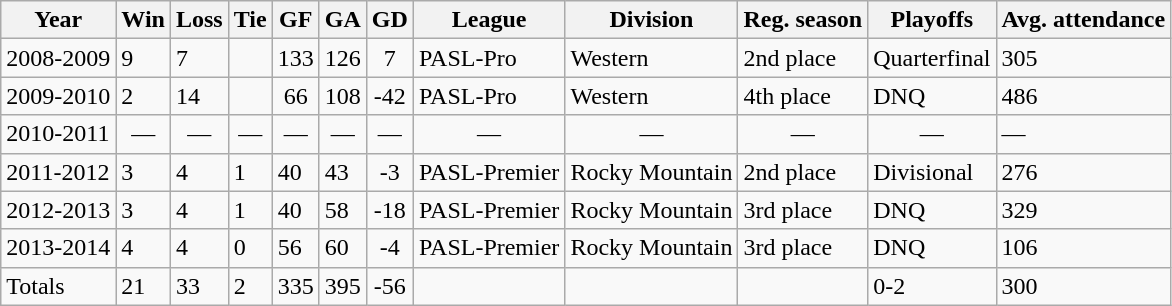<table class="wikitable">
<tr>
<th>Year</th>
<th>Win</th>
<th>Loss</th>
<th>Tie</th>
<th>GF</th>
<th>GA</th>
<th>GD</th>
<th>League</th>
<th>Division</th>
<th>Reg. season</th>
<th>Playoffs</th>
<th>Avg. attendance</th>
</tr>
<tr>
<td>2008-2009</td>
<td>9</td>
<td>7</td>
<td></td>
<td>133</td>
<td>126</td>
<td align="center">7</td>
<td>PASL-Pro</td>
<td>Western</td>
<td>2nd place</td>
<td>Quarterfinal</td>
<td>305</td>
</tr>
<tr>
<td>2009-2010</td>
<td>2</td>
<td>14</td>
<td></td>
<td align="center">66</td>
<td>108</td>
<td align="center">-42</td>
<td>PASL-Pro</td>
<td>Western</td>
<td>4th place</td>
<td>DNQ</td>
<td>486</td>
</tr>
<tr>
<td>2010-2011</td>
<td align="center">—</td>
<td align="center">—</td>
<td align="center">—</td>
<td align="center">—</td>
<td align="center">—</td>
<td align="center">—</td>
<td align="center">—</td>
<td align="center">—</td>
<td align="center">—</td>
<td align="center">—</td>
<td align="left">—</td>
</tr>
<tr>
<td>2011-2012</td>
<td>3</td>
<td>4</td>
<td>1</td>
<td>40</td>
<td>43</td>
<td align="center">-3</td>
<td>PASL-Premier</td>
<td>Rocky Mountain</td>
<td>2nd place</td>
<td>Divisional</td>
<td>276</td>
</tr>
<tr>
<td>2012-2013</td>
<td>3</td>
<td>4</td>
<td>1</td>
<td>40</td>
<td>58</td>
<td align="center">-18</td>
<td>PASL-Premier</td>
<td>Rocky Mountain</td>
<td>3rd place</td>
<td>DNQ</td>
<td>329</td>
</tr>
<tr>
<td>2013-2014</td>
<td>4</td>
<td>4</td>
<td>0</td>
<td>56</td>
<td>60</td>
<td align="center">-4</td>
<td>PASL-Premier</td>
<td>Rocky Mountain</td>
<td>3rd place</td>
<td>DNQ</td>
<td>106</td>
</tr>
<tr>
<td>Totals</td>
<td>21</td>
<td>33</td>
<td>2</td>
<td>335</td>
<td>395</td>
<td align="center">-56</td>
<td></td>
<td></td>
<td></td>
<td>0-2</td>
<td>300</td>
</tr>
</table>
